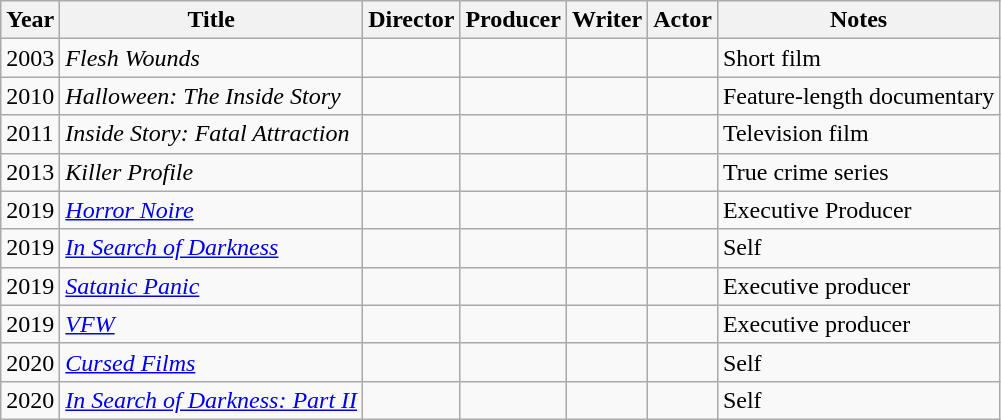<table class="wikitable">
<tr>
<th>Year</th>
<th>Title</th>
<th>Director</th>
<th>Producer</th>
<th>Writer</th>
<th>Actor</th>
<th>Notes</th>
</tr>
<tr>
<td>2003</td>
<td><em>Flesh Wounds</em></td>
<td></td>
<td></td>
<td></td>
<td></td>
<td>Short film</td>
</tr>
<tr>
<td>2010</td>
<td><em>Halloween: The Inside Story</em></td>
<td></td>
<td></td>
<td></td>
<td></td>
<td>Feature-length documentary</td>
</tr>
<tr>
<td>2011</td>
<td><em>Inside Story: Fatal Attraction</em></td>
<td></td>
<td></td>
<td></td>
<td></td>
<td>Television film</td>
</tr>
<tr>
<td>2013</td>
<td><em>Killer Profile</em></td>
<td></td>
<td></td>
<td></td>
<td></td>
<td>True crime series</td>
</tr>
<tr>
<td>2019</td>
<td><em><a href='#'>Horror Noire</a></em></td>
<td></td>
<td></td>
<td></td>
<td></td>
<td>Executive Producer</td>
</tr>
<tr>
<td>2019</td>
<td><em><a href='#'>In Search of Darkness</a></em></td>
<td></td>
<td></td>
<td></td>
<td></td>
<td>Self</td>
</tr>
<tr>
<td>2019</td>
<td><em><a href='#'>Satanic Panic</a></em></td>
<td></td>
<td></td>
<td></td>
<td></td>
<td>Executive producer</td>
</tr>
<tr>
<td>2019</td>
<td><em><a href='#'>VFW</a></em></td>
<td></td>
<td></td>
<td></td>
<td></td>
<td>Executive producer</td>
</tr>
<tr>
<td>2020</td>
<td><em><a href='#'>Cursed Films</a></em></td>
<td></td>
<td></td>
<td></td>
<td></td>
<td>Self</td>
</tr>
<tr>
<td>2020</td>
<td><em><a href='#'>In Search of Darkness: Part II</a></em></td>
<td></td>
<td></td>
<td></td>
<td></td>
<td>Self</td>
</tr>
</table>
